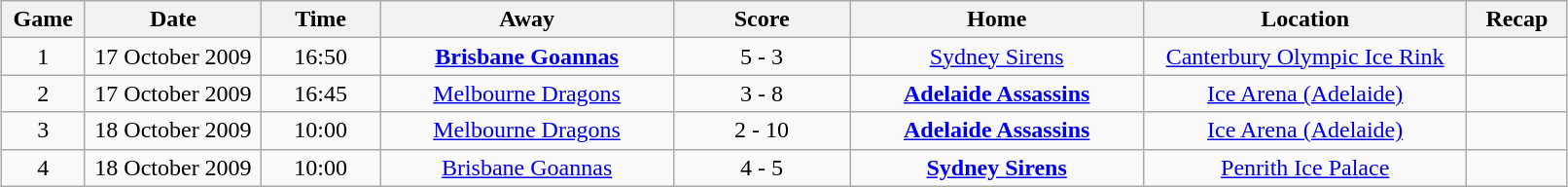<table class="wikitable" width="85%" style="margin: 1em auto 1em auto">
<tr>
<th width="1%">Game</th>
<th width="6%">Date</th>
<th width="4%">Time</th>
<th width="10%">Away</th>
<th width="6%">Score</th>
<th width="10%">Home</th>
<th width="11%">Location</th>
<th width="2%">Recap</th>
</tr>
<tr align="center">
<td>1</td>
<td>17 October 2009</td>
<td>16:50</td>
<td><strong><a href='#'>Brisbane Goannas</a></strong></td>
<td>5 - 3</td>
<td><a href='#'>Sydney Sirens</a></td>
<td><a href='#'>Canterbury Olympic Ice Rink</a></td>
<td></td>
</tr>
<tr align="center">
<td>2</td>
<td>17 October 2009</td>
<td>16:45</td>
<td><a href='#'>Melbourne Dragons</a></td>
<td>3 - 8</td>
<td><strong><a href='#'>Adelaide Assassins</a></strong></td>
<td><a href='#'>Ice Arena (Adelaide)</a></td>
<td></td>
</tr>
<tr align="center">
<td>3</td>
<td>18 October 2009</td>
<td>10:00</td>
<td><a href='#'>Melbourne Dragons</a></td>
<td>2 - 10</td>
<td><strong><a href='#'>Adelaide Assassins</a></strong></td>
<td><a href='#'>Ice Arena (Adelaide)</a></td>
<td></td>
</tr>
<tr align="center">
<td>4</td>
<td>18 October 2009</td>
<td>10:00</td>
<td><a href='#'>Brisbane Goannas</a></td>
<td>4 - 5</td>
<td><strong><a href='#'>Sydney Sirens</a></strong></td>
<td><a href='#'>Penrith Ice Palace</a></td>
<td></td>
</tr>
</table>
